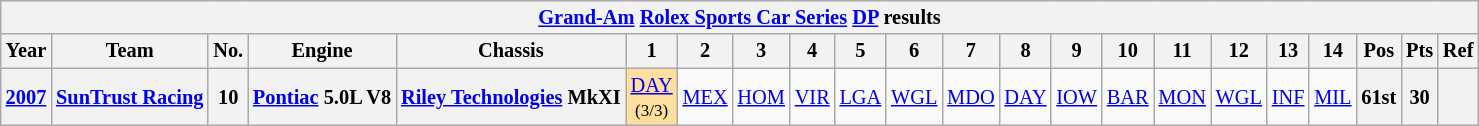<table class="wikitable" style="text-align:center; font-size:85%">
<tr>
<th colspan=45><a href='#'>Grand-Am</a> <a href='#'>Rolex Sports Car Series</a> <a href='#'>DP</a> results</th>
</tr>
<tr>
<th>Year</th>
<th>Team</th>
<th>No.</th>
<th>Engine</th>
<th>Chassis</th>
<th>1</th>
<th>2</th>
<th>3</th>
<th>4</th>
<th>5</th>
<th>6</th>
<th>7</th>
<th>8</th>
<th>9</th>
<th>10</th>
<th>11</th>
<th>12</th>
<th>13</th>
<th>14</th>
<th>Pos</th>
<th>Pts</th>
<th>Ref</th>
</tr>
<tr>
<th><a href='#'>2007</a></th>
<th nowrap><a href='#'>SunTrust Racing</a></th>
<th>10</th>
<th nowrap><a href='#'>Pontiac</a> 5.0L V8</th>
<th nowrap><a href='#'>Riley Technologies</a> MkXI</th>
<td style="background:#FFDF9F;"><a href='#'>DAY</a><br><small>(3/3)</small></td>
<td><a href='#'>MEX</a></td>
<td><a href='#'>HOM</a></td>
<td><a href='#'>VIR</a></td>
<td><a href='#'>LGA</a></td>
<td><a href='#'>WGL</a></td>
<td><a href='#'>MDO</a></td>
<td><a href='#'>DAY</a></td>
<td><a href='#'>IOW</a></td>
<td><a href='#'>BAR</a></td>
<td><a href='#'>MON</a></td>
<td><a href='#'>WGL</a></td>
<td><a href='#'>INF</a></td>
<td><a href='#'>MIL</a></td>
<th>61st</th>
<th>30</th>
<th></th>
</tr>
</table>
